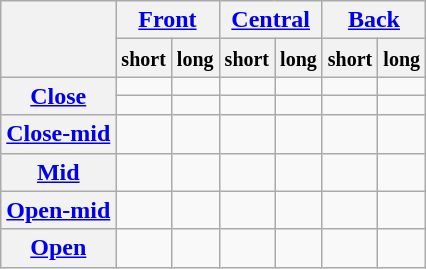<table class="wikitable" style="text-align:center">
<tr>
<th rowspan="2"></th>
<th colspan="2"><a href='#'>Front</a></th>
<th colspan="2"><a href='#'>Central</a></th>
<th colspan="2"><a href='#'>Back</a></th>
</tr>
<tr>
<th><small>short</small></th>
<th><small>long</small></th>
<th><small>short</small></th>
<th><small>long</small></th>
<th><small>short</small></th>
<th><small>long</small></th>
</tr>
<tr>
<th rowspan="2"><a href='#'>Close</a></th>
<td></td>
<td></td>
<td></td>
<td></td>
<td></td>
<td></td>
</tr>
<tr>
<td></td>
<td></td>
<td></td>
<td></td>
<td></td>
<td></td>
</tr>
<tr>
<th><a href='#'>Close-mid</a></th>
<td></td>
<td></td>
<td></td>
<td></td>
<td></td>
<td></td>
</tr>
<tr>
<th><a href='#'>Mid</a></th>
<td></td>
<td></td>
<td></td>
<td></td>
<td></td>
<td></td>
</tr>
<tr>
<th><a href='#'>Open-mid</a></th>
<td></td>
<td></td>
<td></td>
<td></td>
<td></td>
<td></td>
</tr>
<tr>
<th><a href='#'>Open</a></th>
<td></td>
<td></td>
<td></td>
<td></td>
<td></td>
<td></td>
</tr>
</table>
